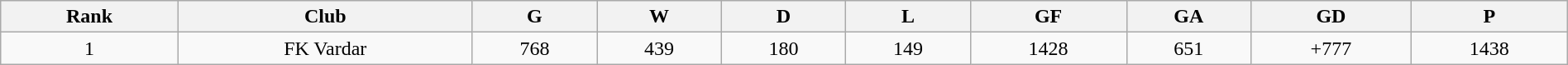<table class="wikitable" style="text-align:center; font-size:100%; width:100%">
<tr>
<th>Rank</th>
<th>Club</th>
<th>G</th>
<th>W</th>
<th>D</th>
<th>L</th>
<th>GF</th>
<th>GA</th>
<th>GD</th>
<th>P</th>
</tr>
<tr>
<td>1</td>
<td align="center">FK Vardar</td>
<td>768</td>
<td>439</td>
<td>180</td>
<td>149</td>
<td>1428</td>
<td>651</td>
<td>+777</td>
<td>1438</td>
</tr>
</table>
